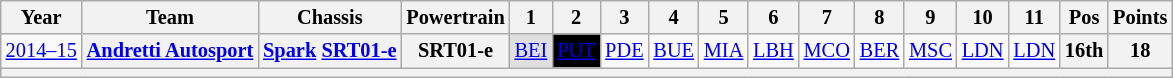<table class="wikitable" style="text-align:center; font-size:85%">
<tr>
<th>Year</th>
<th>Team</th>
<th>Chassis</th>
<th>Powertrain</th>
<th>1</th>
<th>2</th>
<th>3</th>
<th>4</th>
<th>5</th>
<th>6</th>
<th>7</th>
<th>8</th>
<th>9</th>
<th>10</th>
<th>11</th>
<th>Pos</th>
<th>Points</th>
</tr>
<tr>
<td nowrap><a href='#'>2014–15</a></td>
<th nowrap><a href='#'>Andretti Autosport</a></th>
<th nowrap><a href='#'>Spark</a> <a href='#'>SRT01-e</a></th>
<th>SRT01-e</th>
<td style="background:#DFDFDF;"><a href='#'>BEI</a><br></td>
<td style="background:#000000; color:white"><a href='#'><span>PUT</span></a><br></td>
<td><a href='#'>PDE</a></td>
<td><a href='#'>BUE</a></td>
<td><a href='#'>MIA</a></td>
<td><a href='#'>LBH</a></td>
<td><a href='#'>MCO</a></td>
<td><a href='#'>BER</a></td>
<td><a href='#'>MSC</a></td>
<td><a href='#'>LDN</a></td>
<td><a href='#'>LDN</a></td>
<th>16th</th>
<th>18</th>
</tr>
<tr>
<th colspan="17"></th>
</tr>
</table>
